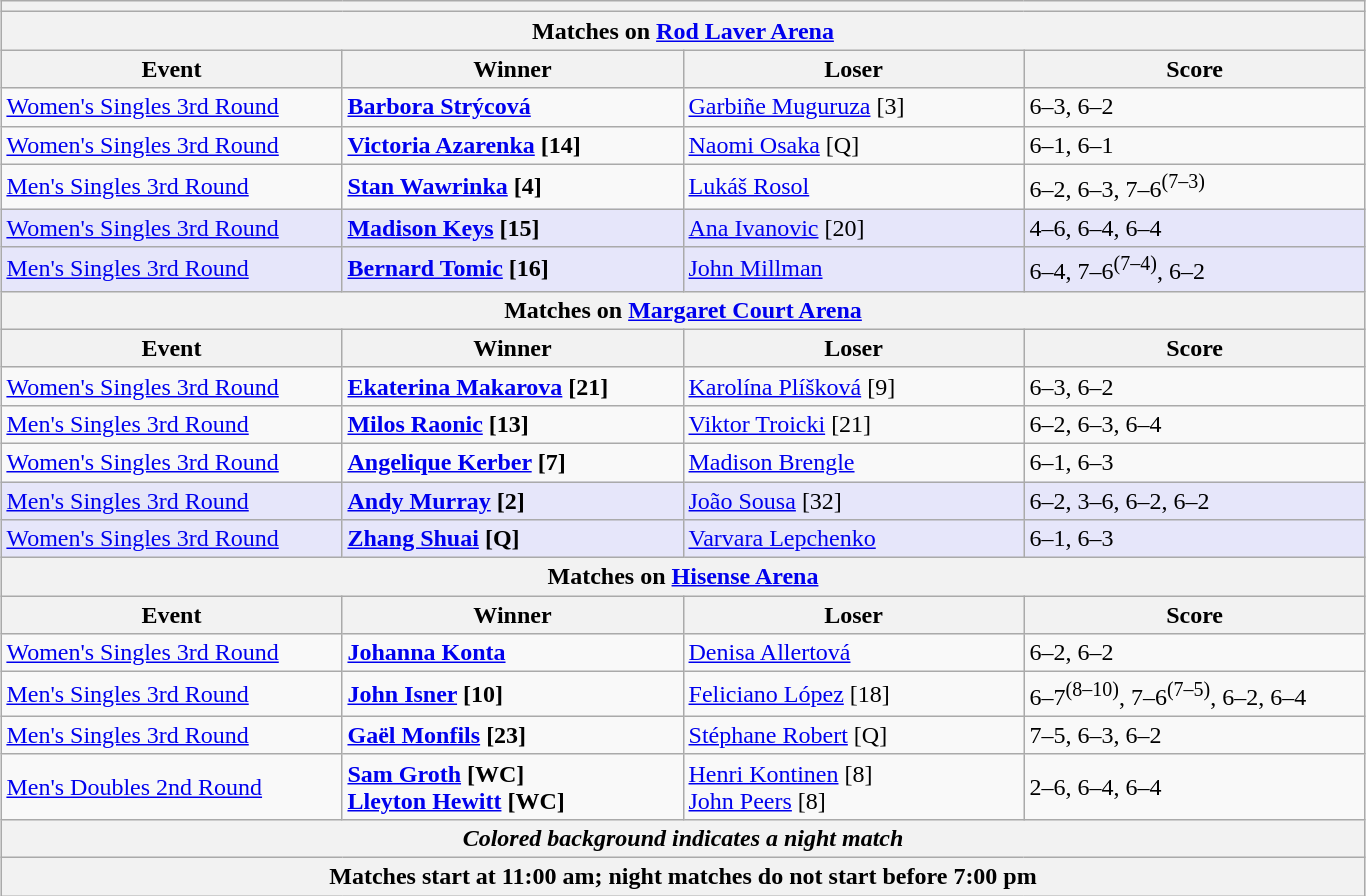<table class="wikitable collapsible uncollapsed" style="margin:1em auto;">
<tr>
<th colspan=4></th>
</tr>
<tr>
<th colspan=4><strong>Matches on <a href='#'>Rod Laver Arena</a></strong></th>
</tr>
<tr>
<th style="width:220px;">Event</th>
<th style="width:220px;">Winner</th>
<th style="width:220px;">Loser</th>
<th style="width:220px;">Score</th>
</tr>
<tr>
<td><a href='#'>Women's Singles 3rd Round</a></td>
<td><strong> <a href='#'>Barbora Strýcová</a></strong></td>
<td> <a href='#'>Garbiñe Muguruza</a> [3]</td>
<td>6–3, 6–2</td>
</tr>
<tr>
<td><a href='#'>Women's Singles 3rd Round</a></td>
<td><strong> <a href='#'>Victoria Azarenka</a> [14]</strong></td>
<td> <a href='#'>Naomi Osaka</a> [Q]</td>
<td>6–1, 6–1</td>
</tr>
<tr>
<td><a href='#'>Men's Singles 3rd Round</a></td>
<td><strong> <a href='#'>Stan Wawrinka</a> [4]</strong></td>
<td> <a href='#'>Lukáš Rosol</a></td>
<td>6–2, 6–3, 7–6<sup>(7–3)</sup></td>
</tr>
<tr bgcolor=lavender>
<td><a href='#'>Women's Singles 3rd Round</a></td>
<td><strong> <a href='#'>Madison Keys</a> [15]</strong></td>
<td> <a href='#'>Ana Ivanovic</a> [20]</td>
<td>4–6, 6–4, 6–4</td>
</tr>
<tr bgcolor=lavender>
<td><a href='#'>Men's Singles 3rd Round</a></td>
<td><strong> <a href='#'>Bernard Tomic</a> [16]</strong></td>
<td> <a href='#'>John Millman</a></td>
<td>6–4, 7–6<sup>(7–4)</sup>, 6–2</td>
</tr>
<tr>
<th colspan=4><strong>Matches on <a href='#'>Margaret Court Arena</a></strong></th>
</tr>
<tr>
<th style="width:220px;">Event</th>
<th style="width:220px;">Winner</th>
<th style="width:220px;">Loser</th>
<th style="width:220px;">Score</th>
</tr>
<tr>
<td><a href='#'>Women's Singles 3rd Round</a></td>
<td><strong> <a href='#'>Ekaterina Makarova</a> [21]</strong></td>
<td> <a href='#'>Karolína Plíšková</a> [9]</td>
<td>6–3, 6–2</td>
</tr>
<tr>
<td><a href='#'>Men's Singles 3rd Round</a></td>
<td><strong> <a href='#'>Milos Raonic</a> [13]</strong></td>
<td> <a href='#'>Viktor Troicki</a> [21]</td>
<td>6–2, 6–3, 6–4</td>
</tr>
<tr>
<td><a href='#'>Women's Singles 3rd Round</a></td>
<td><strong> <a href='#'>Angelique Kerber</a> [7]</strong></td>
<td> <a href='#'>Madison Brengle</a></td>
<td>6–1, 6–3</td>
</tr>
<tr bgcolor=lavender>
<td><a href='#'>Men's Singles 3rd Round</a></td>
<td><strong> <a href='#'>Andy Murray</a> [2]</strong></td>
<td> <a href='#'>João Sousa</a> [32]</td>
<td>6–2, 3–6, 6–2, 6–2</td>
</tr>
<tr bgcolor=lavender>
<td><a href='#'>Women's Singles 3rd Round</a></td>
<td><strong> <a href='#'>Zhang Shuai</a> [Q]</strong></td>
<td> <a href='#'>Varvara Lepchenko</a></td>
<td>6–1, 6–3</td>
</tr>
<tr>
<th colspan=4><strong>Matches on <a href='#'>Hisense Arena</a></strong></th>
</tr>
<tr>
<th style="width:220px;">Event</th>
<th style="width:220px;">Winner</th>
<th style="width:220px;">Loser</th>
<th style="width:220px;">Score</th>
</tr>
<tr>
<td><a href='#'>Women's Singles 3rd Round</a></td>
<td><strong> <a href='#'>Johanna Konta</a></strong></td>
<td> <a href='#'>Denisa Allertová</a></td>
<td>6–2, 6–2</td>
</tr>
<tr>
<td><a href='#'>Men's Singles 3rd Round</a></td>
<td><strong> <a href='#'>John Isner</a> [10]</strong></td>
<td> <a href='#'>Feliciano López</a> [18]</td>
<td>6–7<sup>(8–10)</sup>, 7–6<sup>(7–5)</sup>, 6–2, 6–4</td>
</tr>
<tr>
<td><a href='#'>Men's Singles 3rd Round</a></td>
<td><strong> <a href='#'>Gaël Monfils</a> [23]</strong></td>
<td> <a href='#'>Stéphane Robert</a> [Q]</td>
<td>7–5, 6–3, 6–2</td>
</tr>
<tr>
<td><a href='#'>Men's Doubles 2nd Round</a></td>
<td><strong> <a href='#'>Sam Groth</a> [WC]<br> <a href='#'>Lleyton Hewitt</a> [WC]</strong></td>
<td> <a href='#'>Henri Kontinen</a> [8]<br> <a href='#'>John Peers</a> [8]</td>
<td>2–6, 6–4, 6–4</td>
</tr>
<tr>
<th colspan=4><em>Colored background indicates a night match</em></th>
</tr>
<tr>
<th colspan=4>Matches start at 11:00 am; night matches do not start before 7:00 pm</th>
</tr>
</table>
